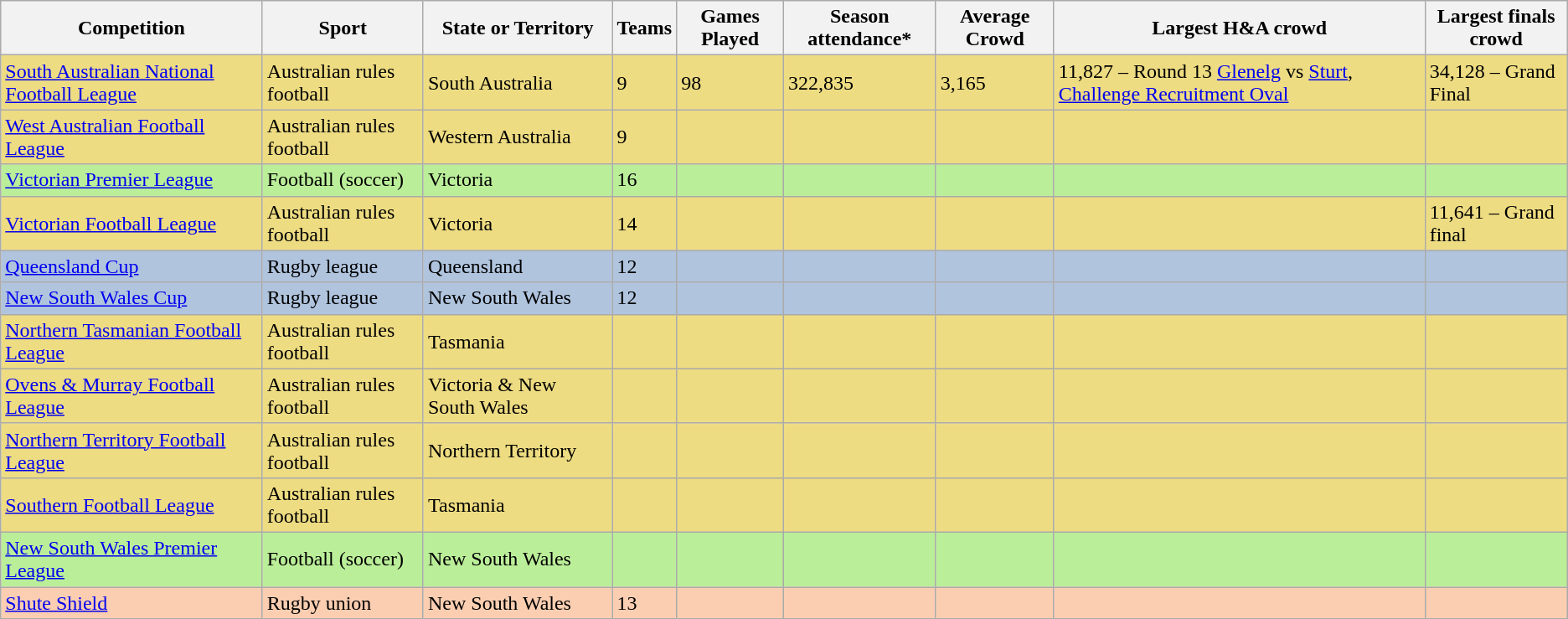<table class="wikitable">
<tr>
<th>Competition</th>
<th>Sport</th>
<th>State or Territory</th>
<th>Teams</th>
<th>Games Played</th>
<th>Season attendance*</th>
<th>Average Crowd</th>
<th>Largest H&A crowd</th>
<th>Largest finals crowd</th>
</tr>
<tr bgcolor="#EEDC82">
<td><a href='#'>South Australian National Football League</a></td>
<td>Australian rules football</td>
<td>South Australia</td>
<td>9</td>
<td>98</td>
<td>322,835</td>
<td>3,165</td>
<td>11,827 – Round 13 <a href='#'>Glenelg</a> vs <a href='#'>Sturt</a>, <a href='#'>Challenge Recruitment Oval</a></td>
<td>34,128 – Grand Final</td>
</tr>
<tr bgcolor="#EEDC82">
<td><a href='#'>West Australian Football League</a></td>
<td>Australian rules football</td>
<td>Western Australia</td>
<td>9</td>
<td></td>
<td></td>
<td></td>
<td></td>
<td></td>
</tr>
<tr bgcolor="#bbee99">
<td><a href='#'>Victorian Premier League</a></td>
<td>Football (soccer)</td>
<td>Victoria</td>
<td>16</td>
<td></td>
<td></td>
<td></td>
<td></td>
<td></td>
</tr>
<tr bgcolor="#EEDC82">
<td><a href='#'>Victorian Football League</a></td>
<td>Australian rules football</td>
<td>Victoria</td>
<td>14</td>
<td></td>
<td></td>
<td></td>
<td></td>
<td>11,641 – Grand final</td>
</tr>
<tr bgcolor="#b0c4de">
<td><a href='#'>Queensland Cup</a></td>
<td>Rugby league</td>
<td>Queensland</td>
<td>12</td>
<td></td>
<td></td>
<td></td>
<td></td>
<td></td>
</tr>
<tr bgcolor="#b0c4de">
<td><a href='#'>New South Wales Cup</a></td>
<td>Rugby league</td>
<td>New South Wales</td>
<td>12</td>
<td></td>
<td></td>
<td></td>
<td></td>
<td></td>
</tr>
<tr bgcolor="#EEDC82">
<td><a href='#'>Northern Tasmanian Football League</a></td>
<td>Australian rules football</td>
<td>Tasmania</td>
<td></td>
<td></td>
<td></td>
<td></td>
<td></td>
<td></td>
</tr>
<tr bgcolor="#EEDC82">
<td><a href='#'>Ovens & Murray Football League</a></td>
<td>Australian rules football</td>
<td>Victoria & New South Wales</td>
<td></td>
<td></td>
<td></td>
<td></td>
<td></td>
<td></td>
</tr>
<tr bgcolor="#EEDC82">
<td><a href='#'>Northern Territory Football League</a></td>
<td>Australian rules football</td>
<td>Northern Territory</td>
<td></td>
<td></td>
<td></td>
<td></td>
<td></td>
<td></td>
</tr>
<tr bgcolor="#EEDC82">
<td><a href='#'>Southern Football League</a></td>
<td>Australian rules football</td>
<td>Tasmania</td>
<td></td>
<td></td>
<td></td>
<td></td>
<td></td>
<td></td>
</tr>
<tr bgcolor="#bbee99">
<td><a href='#'>New South Wales Premier League</a></td>
<td>Football (soccer)</td>
<td>New South Wales</td>
<td></td>
<td></td>
<td></td>
<td></td>
<td></td>
<td></td>
</tr>
<tr bgcolor="#FBCEB1">
<td><a href='#'>Shute Shield</a></td>
<td>Rugby union</td>
<td>New South Wales</td>
<td>13</td>
<td></td>
<td></td>
<td></td>
<td></td>
<td></td>
</tr>
</table>
